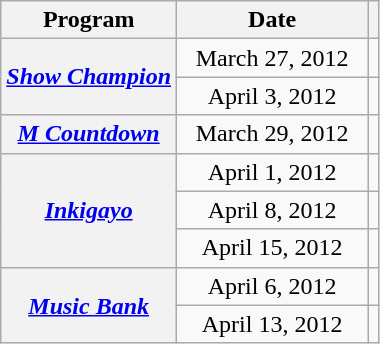<table class="wikitable plainrowheaders sortable" style="text-align:center">
<tr>
<th scope="col">Program</th>
<th scope="col" width="120">Date</th>
<th scope="col" class="unsortable"></th>
</tr>
<tr>
<th scope="row" rowspan="2"><em><a href='#'>Show Champion</a></em></th>
<td>March 27, 2012</td>
<td></td>
</tr>
<tr>
<td>April 3, 2012</td>
<td></td>
</tr>
<tr>
<th scope="row"><em><a href='#'>M Countdown</a></em></th>
<td>March 29, 2012</td>
<td></td>
</tr>
<tr>
<th scope="row" rowspan="3"><em><a href='#'>Inkigayo</a></em></th>
<td>April 1, 2012</td>
<td></td>
</tr>
<tr>
<td>April 8, 2012</td>
<td></td>
</tr>
<tr>
<td>April 15, 2012</td>
<td></td>
</tr>
<tr>
<th scope="row" rowspan="2"><em><a href='#'>Music Bank</a></em></th>
<td>April 6, 2012</td>
<td></td>
</tr>
<tr>
<td>April 13, 2012</td>
<td></td>
</tr>
</table>
